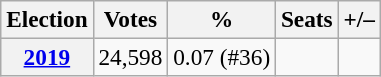<table class="wikitable" style="font-size:97%; text-align:right;">
<tr>
<th>Election</th>
<th>Votes</th>
<th>%</th>
<th>Seats</th>
<th>+/–</th>
</tr>
<tr>
<th><a href='#'>2019</a></th>
<td>24,598</td>
<td>0.07 (#36)</td>
<td></td>
<td></td>
</tr>
</table>
